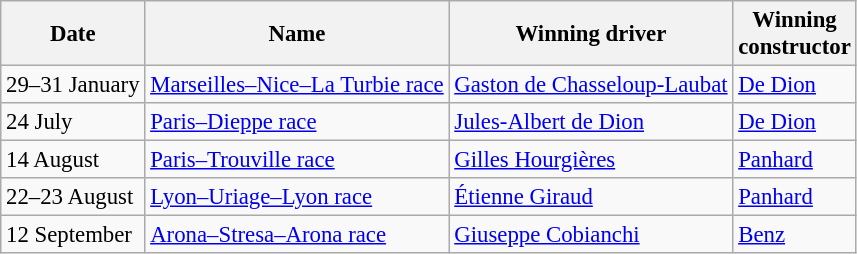<table class="wikitable" style="font-size:95%">
<tr>
<th>Date</th>
<th>Name</th>
<th>Winning driver</th>
<th>Winning<br>constructor</th>
</tr>
<tr>
<td>29–31 January</td>
<td> <a href='#'>Marseilles–Nice–La Turbie race</a></td>
<td> <a href='#'>Gaston de Chasseloup-Laubat</a></td>
<td><a href='#'>De Dion</a></td>
</tr>
<tr>
<td>24 July</td>
<td> <a href='#'>Paris–Dieppe race</a></td>
<td> <a href='#'>Jules-Albert de Dion</a></td>
<td><a href='#'>De Dion</a></td>
</tr>
<tr>
<td>14 August</td>
<td> <a href='#'>Paris–Trouville race</a></td>
<td> <a href='#'>Gilles Hourgières</a></td>
<td><a href='#'>Panhard</a></td>
</tr>
<tr>
<td>22–23 August</td>
<td> <a href='#'>Lyon–Uriage–Lyon race</a></td>
<td> <a href='#'>Étienne Giraud</a></td>
<td><a href='#'>Panhard</a></td>
</tr>
<tr>
<td>12 September</td>
<td> <a href='#'>Arona–Stresa–Arona race</a></td>
<td> <a href='#'>Giuseppe Cobianchi</a></td>
<td><a href='#'>Benz</a></td>
</tr>
</table>
